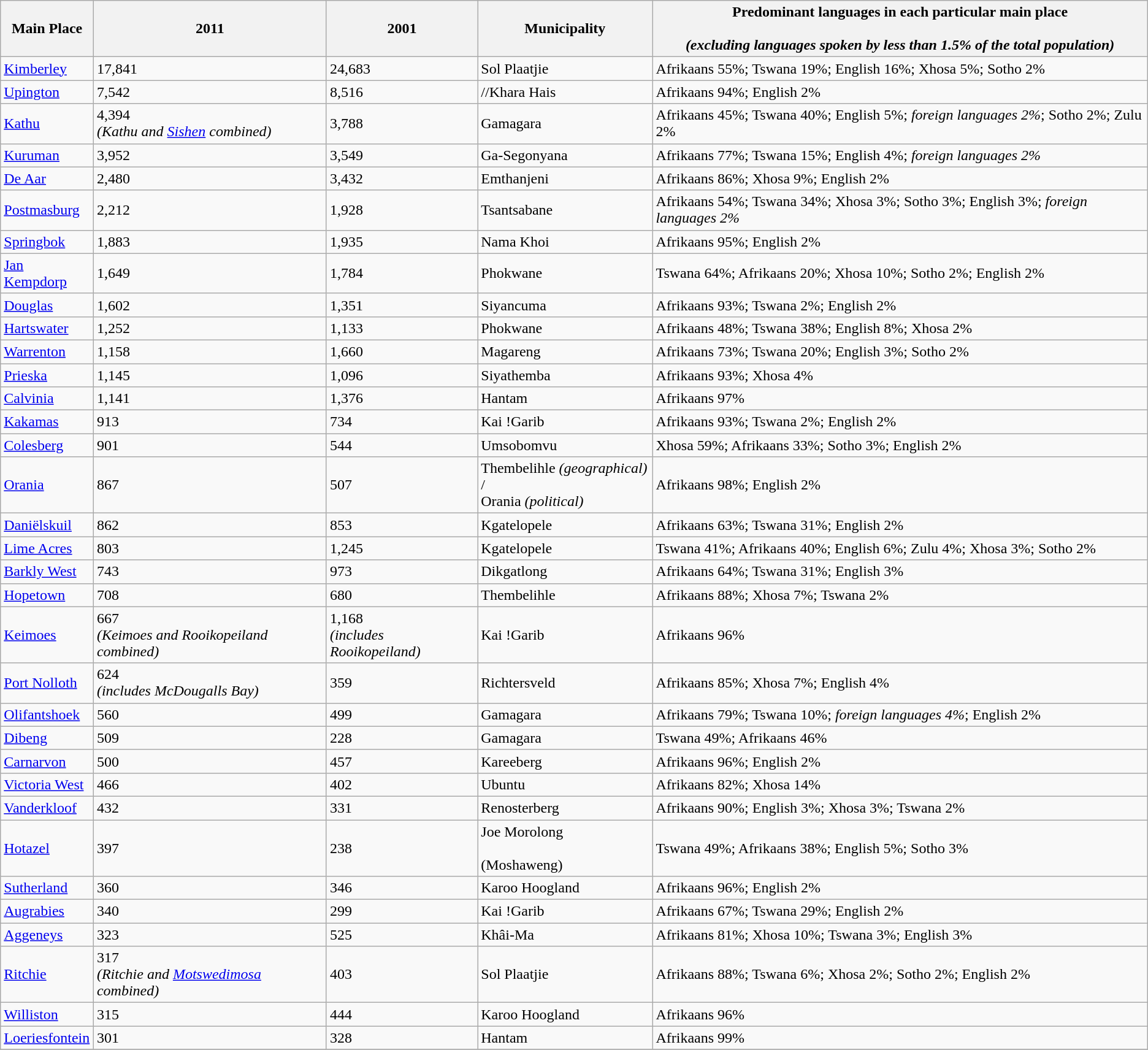<table class="wikitable sortable">
<tr>
<th scope="col">Main Place</th>
<th scope="col">2011</th>
<th scope="col">2001</th>
<th scope="col">Municipality</th>
<th scope="col">Predominant languages in each particular main place<br><br><em>(excluding languages spoken by less than 1.5% of the total population)</em></th>
</tr>
<tr>
<td><a href='#'>Kimberley</a></td>
<td>17,841</td>
<td>24,683</td>
<td>Sol Plaatjie</td>
<td>Afrikaans 55%; Tswana 19%; English 16%; Xhosa 5%; Sotho 2%</td>
</tr>
<tr>
<td><a href='#'>Upington</a></td>
<td>7,542</td>
<td>8,516</td>
<td>//Khara Hais</td>
<td>Afrikaans 94%; English 2%</td>
</tr>
<tr>
<td><a href='#'>Kathu</a></td>
<td>4,394 <br><em>(Kathu and <a href='#'>Sishen</a> combined)</em></td>
<td>3,788</td>
<td>Gamagara</td>
<td>Afrikaans 45%; Tswana 40%; English 5%; <em>foreign languages 2%</em>; Sotho 2%; Zulu 2%</td>
</tr>
<tr>
<td><a href='#'>Kuruman</a></td>
<td>3,952</td>
<td>3,549</td>
<td>Ga-Segonyana</td>
<td>Afrikaans 77%; Tswana 15%; English 4%; <em>foreign languages 2%</em></td>
</tr>
<tr>
<td><a href='#'>De Aar</a></td>
<td>2,480</td>
<td>3,432</td>
<td>Emthanjeni</td>
<td>Afrikaans 86%; Xhosa 9%; English 2%</td>
</tr>
<tr>
<td><a href='#'>Postmasburg</a></td>
<td>2,212</td>
<td>1,928</td>
<td>Tsantsabane</td>
<td>Afrikaans 54%; Tswana 34%; Xhosa 3%; Sotho 3%; English 3%; <em>foreign languages 2%</em></td>
</tr>
<tr>
<td><a href='#'>Springbok</a></td>
<td>1,883</td>
<td>1,935</td>
<td>Nama Khoi</td>
<td>Afrikaans 95%; English 2%</td>
</tr>
<tr>
<td><a href='#'>Jan Kempdorp</a></td>
<td>1,649</td>
<td>1,784</td>
<td>Phokwane</td>
<td>Tswana 64%; Afrikaans 20%; Xhosa 10%; Sotho 2%; English 2%</td>
</tr>
<tr>
<td><a href='#'>Douglas</a></td>
<td>1,602</td>
<td>1,351</td>
<td>Siyancuma</td>
<td>Afrikaans 93%; Tswana 2%; English 2%</td>
</tr>
<tr>
<td><a href='#'>Hartswater</a></td>
<td>1,252</td>
<td>1,133</td>
<td>Phokwane</td>
<td>Afrikaans 48%; Tswana 38%; English 8%; Xhosa 2%</td>
</tr>
<tr>
<td><a href='#'>Warrenton</a></td>
<td>1,158</td>
<td>1,660</td>
<td>Magareng</td>
<td>Afrikaans 73%; Tswana 20%; English 3%; Sotho 2%</td>
</tr>
<tr>
<td><a href='#'>Prieska</a></td>
<td>1,145</td>
<td>1,096</td>
<td>Siyathemba</td>
<td>Afrikaans 93%; Xhosa 4%</td>
</tr>
<tr>
<td><a href='#'>Calvinia</a></td>
<td>1,141</td>
<td>1,376</td>
<td>Hantam</td>
<td>Afrikaans 97%</td>
</tr>
<tr>
<td><a href='#'>Kakamas</a></td>
<td>913</td>
<td>734</td>
<td>Kai !Garib</td>
<td>Afrikaans 93%; Tswana 2%; English 2%</td>
</tr>
<tr>
<td><a href='#'>Colesberg</a></td>
<td>901</td>
<td>544</td>
<td>Umsobomvu</td>
<td>Xhosa 59%; Afrikaans 33%; Sotho 3%; English 2%</td>
</tr>
<tr>
<td><a href='#'>Orania</a></td>
<td>867</td>
<td>507</td>
<td>Thembelihle <em>(geographical)</em> /<br>Orania <em>(political)</em></td>
<td>Afrikaans 98%; English 2%</td>
</tr>
<tr>
<td><a href='#'>Daniëlskuil</a></td>
<td>862</td>
<td>853</td>
<td>Kgatelopele</td>
<td>Afrikaans 63%; Tswana 31%; English 2%</td>
</tr>
<tr>
<td><a href='#'>Lime Acres</a></td>
<td>803</td>
<td>1,245</td>
<td>Kgatelopele</td>
<td>Tswana 41%; Afrikaans 40%; English 6%; Zulu 4%; Xhosa 3%; Sotho 2%</td>
</tr>
<tr>
<td><a href='#'>Barkly West</a></td>
<td>743</td>
<td>973</td>
<td>Dikgatlong</td>
<td>Afrikaans 64%; Tswana 31%; English 3%</td>
</tr>
<tr>
<td><a href='#'>Hopetown</a></td>
<td>708</td>
<td>680</td>
<td>Thembelihle</td>
<td>Afrikaans 88%; Xhosa 7%; Tswana 2%</td>
</tr>
<tr>
<td><a href='#'>Keimoes</a></td>
<td>667 <br><em>(Keimoes and Rooikopeiland combined)</em></td>
<td>1,168<br><em>(includes Rooikopeiland)</em></td>
<td>Kai !Garib</td>
<td>Afrikaans 96%</td>
</tr>
<tr>
<td><a href='#'>Port Nolloth</a></td>
<td>624 <br><em>(includes McDougalls Bay)</em></td>
<td>359</td>
<td>Richtersveld</td>
<td>Afrikaans 85%; Xhosa 7%; English 4%</td>
</tr>
<tr>
<td><a href='#'>Olifantshoek</a></td>
<td>560</td>
<td>499</td>
<td>Gamagara</td>
<td>Afrikaans 79%; Tswana 10%; <em>foreign languages 4%</em>; English 2%</td>
</tr>
<tr>
<td><a href='#'>Dibeng</a></td>
<td>509</td>
<td>228</td>
<td>Gamagara</td>
<td>Tswana 49%; Afrikaans 46%</td>
</tr>
<tr>
<td><a href='#'>Carnarvon</a></td>
<td>500</td>
<td>457</td>
<td>Kareeberg</td>
<td>Afrikaans 96%; English 2%</td>
</tr>
<tr>
<td><a href='#'>Victoria West</a></td>
<td>466</td>
<td>402</td>
<td>Ubuntu</td>
<td>Afrikaans 82%; Xhosa 14%</td>
</tr>
<tr>
<td><a href='#'>Vanderkloof</a></td>
<td>432</td>
<td>331</td>
<td>Renosterberg</td>
<td>Afrikaans 90%; English 3%; Xhosa 3%; Tswana 2%</td>
</tr>
<tr>
<td><a href='#'>Hotazel</a></td>
<td>397</td>
<td>238</td>
<td>Joe Morolong <br><br>(Moshaweng)</td>
<td>Tswana 49%; Afrikaans 38%; English 5%; Sotho 3%</td>
</tr>
<tr>
<td><a href='#'>Sutherland</a></td>
<td>360</td>
<td>346</td>
<td>Karoo Hoogland</td>
<td>Afrikaans 96%; English 2%</td>
</tr>
<tr>
<td><a href='#'>Augrabies</a></td>
<td>340</td>
<td>299</td>
<td>Kai !Garib</td>
<td>Afrikaans 67%; Tswana 29%; English 2%</td>
</tr>
<tr>
<td><a href='#'>Aggeneys</a></td>
<td>323</td>
<td>525</td>
<td>Khâi-Ma</td>
<td>Afrikaans 81%; Xhosa 10%; Tswana 3%; English 3%</td>
</tr>
<tr>
<td><a href='#'>Ritchie</a></td>
<td>317 <br><em>(Ritchie and <a href='#'>Motswedimosa</a> combined)</em></td>
<td>403</td>
<td>Sol Plaatjie</td>
<td>Afrikaans 88%; Tswana 6%; Xhosa 2%; Sotho 2%; English 2%</td>
</tr>
<tr>
<td><a href='#'>Williston</a></td>
<td>315</td>
<td>444</td>
<td>Karoo Hoogland</td>
<td>Afrikaans 96%</td>
</tr>
<tr>
<td><a href='#'>Loeriesfontein</a></td>
<td>301</td>
<td>328</td>
<td>Hantam</td>
<td>Afrikaans 99%</td>
</tr>
<tr>
</tr>
</table>
